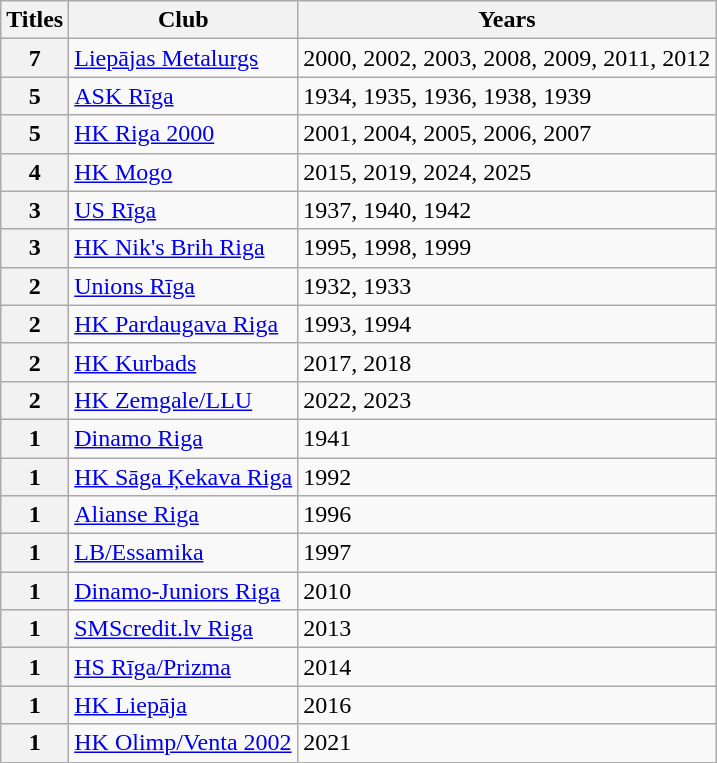<table class="wikitable">
<tr>
<th>Titles</th>
<th>Club</th>
<th>Years</th>
</tr>
<tr>
<th>7</th>
<td><a href='#'>Liepājas Metalurgs</a></td>
<td>2000, 2002, 2003, 2008, 2009, 2011, 2012</td>
</tr>
<tr>
<th>5</th>
<td><a href='#'>ASK Rīga</a></td>
<td>1934, 1935, 1936, 1938, 1939</td>
</tr>
<tr>
<th>5</th>
<td><a href='#'>HK Riga 2000</a></td>
<td>2001, 2004, 2005, 2006, 2007</td>
</tr>
<tr>
<th>4</th>
<td><a href='#'>HK Mogo</a></td>
<td>2015, 2019, 2024, 2025</td>
</tr>
<tr>
<th>3</th>
<td><a href='#'>US Rīga</a></td>
<td>1937, 1940, 1942</td>
</tr>
<tr>
<th>3</th>
<td><a href='#'>HK Nik's Brih Riga</a></td>
<td>1995, 1998, 1999</td>
</tr>
<tr>
<th>2</th>
<td><a href='#'>Unions Rīga</a></td>
<td>1932, 1933</td>
</tr>
<tr>
<th>2</th>
<td><a href='#'>HK Pardaugava Riga</a></td>
<td>1993, 1994</td>
</tr>
<tr>
<th>2</th>
<td><a href='#'>HK Kurbads</a></td>
<td>2017, 2018</td>
</tr>
<tr>
<th>2</th>
<td><a href='#'>HK Zemgale/LLU</a></td>
<td>2022, 2023</td>
</tr>
<tr>
<th>1</th>
<td><a href='#'>Dinamo Riga</a></td>
<td>1941</td>
</tr>
<tr>
<th>1</th>
<td><a href='#'>HK Sāga Ķekava Riga</a></td>
<td>1992</td>
</tr>
<tr>
<th>1</th>
<td><a href='#'>Alianse Riga</a></td>
<td>1996</td>
</tr>
<tr>
<th>1</th>
<td><a href='#'>LB/Essamika</a></td>
<td>1997</td>
</tr>
<tr>
<th>1</th>
<td><a href='#'>Dinamo-Juniors Riga</a></td>
<td>2010</td>
</tr>
<tr>
<th>1</th>
<td><a href='#'>SMScredit.lv Riga</a></td>
<td>2013</td>
</tr>
<tr>
<th>1</th>
<td><a href='#'>HS Rīga/Prizma</a></td>
<td>2014</td>
</tr>
<tr>
<th>1</th>
<td><a href='#'>HK Liepāja</a></td>
<td>2016</td>
</tr>
<tr>
<th>1</th>
<td><a href='#'>HK Olimp/Venta 2002</a></td>
<td>2021</td>
</tr>
</table>
